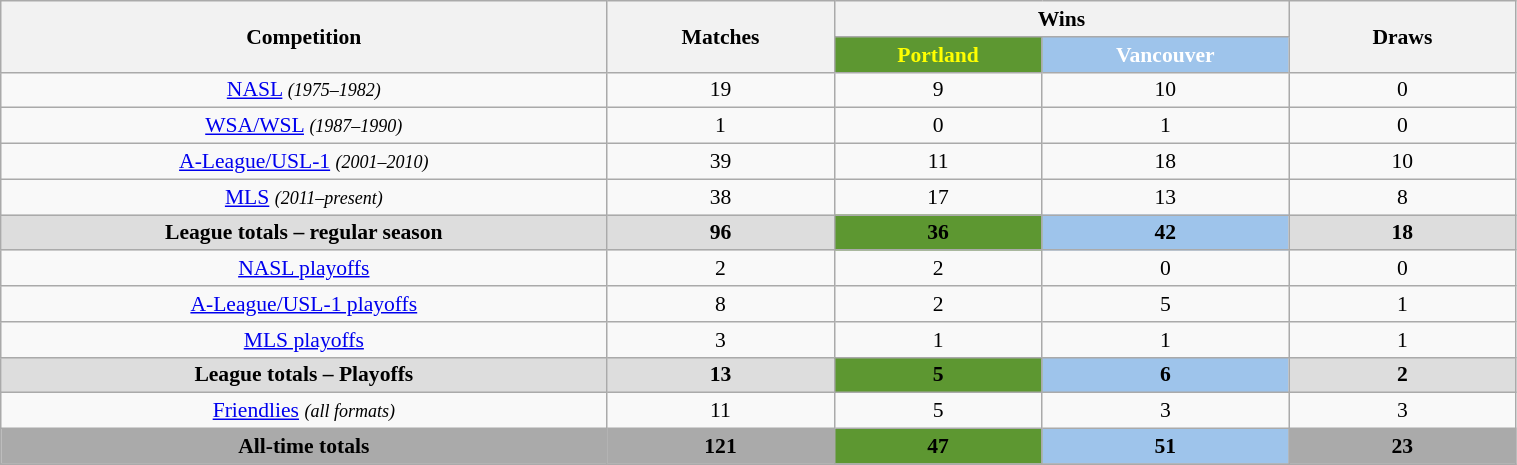<table class="wikitable" style="font-size:90%;width:80%;text-align:center;">
<tr>
<th rowspan=2 width=40%>Competition</th>
<th rowspan=2 width=15%>Matches</th>
<th colspan=2 width=30%>Wins</th>
<th rowspan=2 width=15%>Draws</th>
</tr>
<tr>
<th style="color:yellow; background-color:#5D9731;">Portland</th>
<th style="color:white; background-color:#9EC4EB;">Vancouver</th>
</tr>
<tr>
<td><a href='#'>NASL</a> <small><em>(1975–1982)</em></small></td>
<td>19</td>
<td>9</td>
<td>10</td>
<td>0</td>
</tr>
<tr>
<td><a href='#'>WSA/WSL</a> <small><em>(1987–1990)</em></small></td>
<td>1</td>
<td>0</td>
<td>1</td>
<td>0</td>
</tr>
<tr>
<td><a href='#'>A-League/USL-1</a> <small><em>(2001–2010)</em></small></td>
<td>39</td>
<td>11</td>
<td>18</td>
<td>10</td>
</tr>
<tr>
<td><a href='#'>MLS</a> <small><em>(2011–present)</em></small></td>
<td>38</td>
<td>17</td>
<td>13</td>
<td>8</td>
</tr>
<tr>
<td style="text-align:center; background:#ddd;"><strong>League totals – regular season</strong></td>
<td style="text-align:center; background:#ddd;"><strong>96</strong></td>
<td style="text-align:center; background:#5D9731;"><span><strong>36</strong></span></td>
<td style="text-align:center; background:#9EC4EB;"><span><strong>42</strong></span></td>
<td style="text-align:center; background:#ddd;"><strong>18</strong></td>
</tr>
<tr>
<td><a href='#'>NASL playoffs</a></td>
<td>2</td>
<td>2</td>
<td>0</td>
<td>0</td>
</tr>
<tr>
<td><a href='#'>A-League/USL-1 playoffs</a></td>
<td>8</td>
<td>2</td>
<td>5</td>
<td>1</td>
</tr>
<tr>
<td><a href='#'>MLS playoffs</a></td>
<td>3</td>
<td>1</td>
<td>1</td>
<td>1</td>
</tr>
<tr>
<td style="text-align:center; background:#ddd;"><strong>League totals – Playoffs</strong></td>
<td style="text-align:center; background:#ddd;"><strong>13</strong></td>
<td style="text-align:center; background:#5D9731;"><span><strong>5</strong></span></td>
<td style="text-align:center; background:#9EC4EB;"><span><strong>6</strong></span></td>
<td style="text-align:center; background:#ddd;"><strong>2</strong></td>
</tr>
<tr>
<td><a href='#'>Friendlies</a> <small><em>(all formats)</em></small></td>
<td>11</td>
<td>5</td>
<td>3</td>
<td>3</td>
</tr>
<tr>
<td style="text-align:center; background:#aaa;"><strong>All-time totals</strong></td>
<td style="text-align:center; background:#aaa;"><strong>121</strong></td>
<td style="text-align:center; background:#5D9731;"><span><strong>47</strong></span></td>
<td style="text-align:center; background:#9EC4EB;"><span><strong>51</strong></span></td>
<td style="text-align:center; background:#aaa;"><strong>23</strong></td>
</tr>
<tr>
</tr>
</table>
